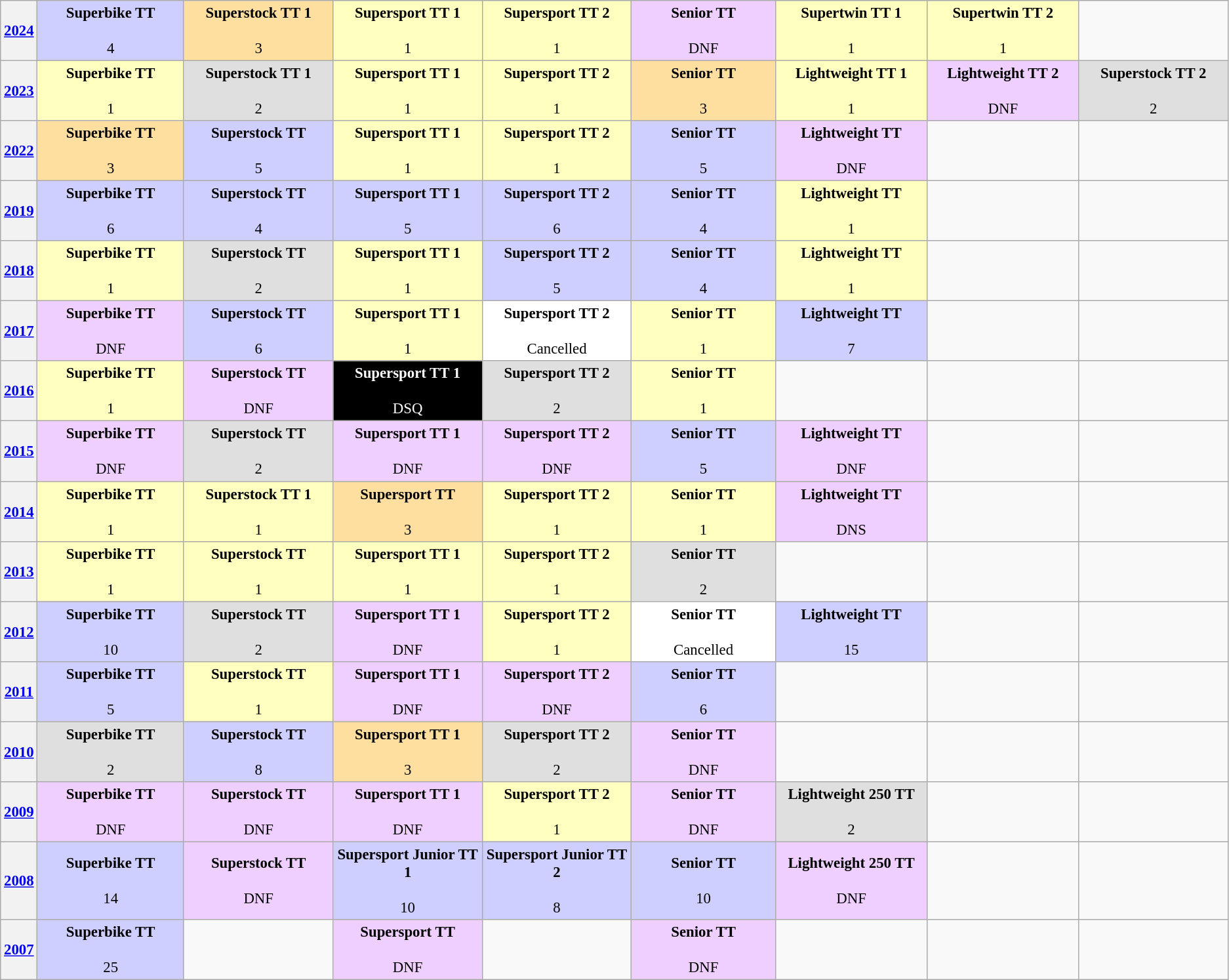<table class="wikitable" style="font-size: 95%;">
<tr>
<th><a href='#'>2024</a></th>
<td style="text-align:center; background:#cfcfff; width:150pt;"><strong>Superbike TT</strong><br><br>4</td>
<td style="text-align:center; background:#ffdf9f; width:150pt;"><strong>Superstock TT 1 </strong><br><br>3</td>
<td style="text-align:center; background:#ffffbf; width:150pt;"><strong>Supersport TT 1 </strong><br><br>1</td>
<td style="text-align:center; background:#ffffbf; width:150pt;"><strong>Supersport TT 2 </strong><br><br>1</td>
<td style="text-align:center; background:#efcfff; width:150pt;"><strong>Senior TT</strong><br><br>DNF</td>
<td style="text-align:center; background:#ffffbf; width:150pt;"><strong>Supertwin TT 1 </strong><br><br>1</td>
<td style="text-align:center; background:#ffffbf; width:150pt;"><strong>Supertwin TT 2 </strong><br><br>1</td>
</tr>
<tr>
<th><a href='#'>2023</a></th>
<td style="text-align:center; background:#ffffbf; width:150pt;"><strong>Superbike TT </strong><br><br>1</td>
<td style="text-align:center; background:#dfdfdf; width:150pt;"><strong>Superstock TT 1</strong><br><br>2</td>
<td style="text-align:center; background:#ffffbf; width:150pt;"><strong>Supersport TT 1</strong><br><br>1</td>
<td style="text-align:center; background:#ffffbf; width:150pt;"><strong>Supersport TT 2</strong><br><br>1</td>
<td style="text-align:center; background:#ffdf9f; width:150pt;"><strong>Senior TT</strong><br><br>3</td>
<td style="text-align:center; background:#ffffbf; width:150pt;"><strong>Lightweight TT 1</strong><br><br>1</td>
<td style="text-align:center; background:#efcfff; width:150pt;"><strong>Lightweight TT 2</strong><br><br>DNF</td>
<td style="text-align:center; background:#dfdfdf; width:150pt;"><strong>Superstock TT 2</strong><br><br>2</td>
</tr>
<tr>
<th><a href='#'>2022</a></th>
<td style="text-align:center; background:#ffdf9f; width:150pt;"><strong>Superbike TT</strong><br><br>3</td>
<td style="text-align:center; background:#cfcfff; width:150pt;"><strong>Superstock TT</strong><br><br>5</td>
<td style="text-align:center; background:#ffffbf; width:150pt;"><strong>Supersport TT 1</strong><br><br>1</td>
<td style="text-align:center; background:#ffffbf; width:150pt;"><strong>Supersport TT 2</strong><br><br>1</td>
<td style="text-align:center; background:#cfcfff; width:150pt;"><strong>Senior TT</strong><br><br>5</td>
<td style="text-align:center; background:#efcfff; width:150pt;"><strong>Lightweight TT</strong><br><br>DNF</td>
<td></td>
</tr>
<tr>
<th><a href='#'>2019</a></th>
<td style="text-align:center; background:#cfcfff; width:150pt;"><strong>Superbike TT</strong><br><br>6</td>
<td style="text-align:center; background:#cfcfff; width:150pt;"><strong>Superstock TT</strong><br><br>4</td>
<td style="text-align:center; background:#cfcfff; width:150pt;"><strong>Supersport TT 1</strong><br><br>5</td>
<td style="text-align:center; background:#cfcfff; width:150pt;"><strong>Supersport TT 2 </strong><br><br>6</td>
<td style="text-align:center; background:#cfcfff; width:150pt;"><strong>Senior TT</strong><br><br>4</td>
<td style="text-align:center; background:#ffffbf; width:150pt;"><strong>Lightweight TT </strong><br><br>1</td>
<td></td>
<td></td>
</tr>
<tr>
<th><a href='#'>2018</a></th>
<td style="text-align:center; background:#ffffbf; width:150pt;"><strong>Superbike TT</strong><br><br>1</td>
<td style="text-align:center; background:#dfdfdf; width:150pt;"><strong>Superstock TT</strong><br><br>2</td>
<td style="text-align:center; background:#ffffbf; width:150pt;"><strong>Supersport TT 1</strong><br><br>1</td>
<td style="text-align:center; background:#cfcfff; width:150pt;"><strong>Supersport TT 2</strong><br><br>5</td>
<td style="text-align:center; background:#cfcfff; width:150pt;"><strong>Senior TT</strong><br><br>4</td>
<td style="text-align:center; background:#ffffbf; width:150pt;"><strong>Lightweight TT</strong><br><br>1</td>
<td></td>
<td></td>
</tr>
<tr>
<th><a href='#'>2017</a></th>
<td style="text-align:center; background:#efcfff; width:150pt;"><strong>Superbike TT</strong><br><br>DNF</td>
<td style="text-align:center; background:#cfcfff; width:150pt;"><strong>Superstock TT</strong><br><br>6</td>
<td style="text-align:center; background:#ffffbf; width:150pt;"><strong>Supersport TT 1</strong><br><br>1</td>
<td style="text-align:center; background:#fff; width:150pt;"><strong>Supersport TT 2</strong><br><br>Cancelled</td>
<td style="text-align:center; background:#ffffbf; width:150pt;"><strong>Senior TT</strong><br><br>1</td>
<td style="text-align:center; background:#cfcfff; width:150pt;"><strong>Lightweight TT</strong><br><br>7</td>
<td></td>
<td></td>
</tr>
<tr>
<th><a href='#'>2016</a></th>
<td style="text-align:center; background:#ffffbf; width:150pt;"><strong>Superbike TT</strong><br><br>1</td>
<td style="text-align:center; background:#efcfff; width:150pt;"><strong>Superstock TT</strong><br><br>DNF</td>
<td style="text-align:center; background:#000; color:white; width:150pt;"><strong>Supersport TT 1</strong><br><br>DSQ</td>
<td style="text-align:center; background:#dfdfdf; width:150pt;"><strong>Supersport TT 2</strong><br><br>2</td>
<td style="text-align:center; background:#ffffbf; width:150pt;"><strong>Senior TT</strong><br><br>1</td>
<td></td>
<td></td>
<td></td>
</tr>
<tr>
<th><a href='#'>2015</a></th>
<td style="text-align:center; background:#efcfff; width:150pt;"><strong>Superbike TT</strong><br><br>DNF</td>
<td style="text-align:center; background:#dfdfdf; width:150pt;"><strong>Superstock TT </strong><br><br>2</td>
<td style="text-align:center; background:#efcfff; width:150pt;"><strong>Supersport TT 1</strong><br><br>DNF</td>
<td style="text-align:center; background:#efcfff; width:150pt;"><strong>Supersport TT 2 </strong><br><br>DNF</td>
<td style="text-align:center; background:#cfcfff; width:150pt;"><strong>Senior TT</strong><br><br>5</td>
<td style="text-align:center; background:#efcfff; width:150pt;"><strong>Lightweight TT</strong><br><br>DNF</td>
<td></td>
<td></td>
</tr>
<tr>
<th><a href='#'>2014</a></th>
<td style="text-align:center; background:#ffffbf; width:150pt;"><strong>Superbike TT</strong><br><br>1</td>
<td style="text-align:center; background:#ffffbf; width:150pt;"><strong>Superstock TT 1</strong><br><br>1</td>
<td style="text-align:center; background:#ffdf9f; width:150pt;"><strong>Supersport TT</strong><br><br>3</td>
<td style="text-align:center; background:#ffffbf; width:150pt;"><strong>Supersport TT 2 </strong><br><br>1</td>
<td style="text-align:center; background:#ffffbf; width:150pt;"><strong>Senior TT</strong><br><br>1</td>
<td style="text-align:center; background:#efcfff; width:150pt;"><strong>Lightweight TT</strong><br><br>DNS</td>
<td></td>
<td></td>
</tr>
<tr>
<th><a href='#'>2013</a></th>
<td style="text-align:center; background:#ffffbf; width:150pt;"><strong>Superbike TT</strong><br><br>1</td>
<td style="text-align:center; background:#ffffbf; width:150pt;"><strong>Superstock TT</strong><br><br>1</td>
<td style="text-align:center; background:#ffffbf; width:150pt;"><strong>Supersport TT 1</strong><br><br>1</td>
<td style="text-align:center; background:#ffffbf; width:150pt;"><strong>Supersport TT 2</strong><br><br>1</td>
<td style="text-align:center; background:#dfdfdf; width:150pt;"><strong>Senior TT</strong><br><br>2</td>
<td></td>
<td></td>
<td></td>
</tr>
<tr>
<th><a href='#'>2012</a></th>
<td style="text-align:center; background:#cfcfff; width:150pt;"><strong>Superbike TT</strong><br><br>10</td>
<td style="text-align:center; background:#dfdfdf; width:150pt;"><strong>Superstock TT</strong><br><br>2</td>
<td style="text-align:center; background:#efcfff; width:150pt;"><strong>Supersport TT 1</strong><br><br>DNF</td>
<td style="text-align:center; background:#ffffbf; width:150pt;"><strong>Supersport TT 2</strong><br><br>1</td>
<td style="text-align:center; background:#fff; width:150pt;"><strong>Senior TT</strong><br><br>Cancelled</td>
<td style="text-align:center; background:#cfcfff; width:150pt;"><strong>Lightweight TT</strong><br><br>15</td>
<td></td>
<td></td>
</tr>
<tr>
<th><a href='#'>2011</a></th>
<td style="text-align:center; background:#cfcfff; width:150pt;"><strong>Superbike TT</strong><br><br>5</td>
<td style="text-align:center; background:#ffffbf; width:150pt;"><strong>Superstock TT</strong><br><br>1</td>
<td style="text-align:center; background:#efcfff; width:150pt;"><strong>Supersport TT 1</strong><br><br>DNF</td>
<td style="text-align:center; background:#efcfff; width:150pt;"><strong>Supersport TT 2</strong><br><br>DNF</td>
<td style="text-align:center; background:#cfcfff; width:150pt;"><strong>Senior TT</strong><br><br>6</td>
<td></td>
<td></td>
<td></td>
</tr>
<tr>
<th><a href='#'>2010</a></th>
<td style="text-align:center; background:#dfdfdf; width:150pt;"><strong>Superbike TT</strong><br><br>2</td>
<td style="text-align:center; background:#cfcfff; width:150pt;"><strong>Superstock TT</strong><br><br>8</td>
<td style="text-align:center; background:#ffdf9f; width:150pt;"><strong>Supersport TT 1</strong><br><br>3</td>
<td style="text-align:center; background:#dfdfdf; width:150pt;"><strong>Supersport TT 2</strong><br><br>2</td>
<td style="text-align:center; background:#efcfff; width:150pt;"><strong>Senior TT</strong><br><br>DNF</td>
<td></td>
<td></td>
<td></td>
</tr>
<tr>
<th><a href='#'>2009</a></th>
<td style="text-align:center; background:#efcfff; width:150pt;"><strong>Superbike TT</strong><br><br>DNF</td>
<td style="text-align:center; background:#efcfff; width:150pt;"><strong>Superstock TT</strong><br><br>DNF</td>
<td style="text-align:center; background:#efcfff; width:150pt;"><strong>Supersport TT 1</strong><br><br>DNF</td>
<td style="text-align:center; background:#ffffbf; width:150pt;"><strong>Supersport TT 2</strong><br><br>1</td>
<td style="text-align:center; background:#efcfff; width:150pt;"><strong>Senior TT</strong><br><br>DNF</td>
<td style="text-align:center; background:#dfdfdf; width:150pt;"><strong>Lightweight 250 TT</strong><br><br>2</td>
<td></td>
<td></td>
</tr>
<tr>
<th><a href='#'>2008</a></th>
<td style="text-align:center; background:#cfcfff; width:150pt;"><strong>Superbike TT</strong><br><br>14</td>
<td style="text-align:center; background:#efcfff; width:150pt;"><strong>Superstock TT</strong><br><br>DNF</td>
<td style="text-align:center; background:#cfcfff; width:150pt;"><strong>Supersport Junior TT 1</strong><br><br>10</td>
<td style="text-align:center; background:#cfcfff; width:150pt;"><strong>Supersport Junior TT 2</strong><br><br>8</td>
<td style="text-align:center; background:#cfcfff; width:150pt;"><strong>Senior TT</strong><br><br>10</td>
<td style="text-align:center; background:#efcfff; width:150pt;"><strong>Lightweight 250 TT</strong><br><br>DNF</td>
<td></td>
<td></td>
</tr>
<tr>
<th><a href='#'>2007</a></th>
<td style="text-align:center; background:#cfcfff; width:150pt;"><strong>Superbike TT</strong><br><br>25</td>
<td></td>
<td style="text-align:center; background:#efcfff; width:150pt;"><strong>Supersport TT</strong><br><br>DNF</td>
<td></td>
<td style="text-align:center; background:#efcfff; width:150pt;"><strong>Senior TT</strong><br><br>DNF</td>
<td></td>
<td></td>
<td></td>
</tr>
</table>
